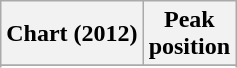<table class="wikitable sortable plainrowheaders" style="text-align:center">
<tr>
<th scope="col">Chart (2012)</th>
<th scope="col">Peak<br>position</th>
</tr>
<tr>
</tr>
<tr>
</tr>
<tr>
</tr>
<tr>
</tr>
</table>
